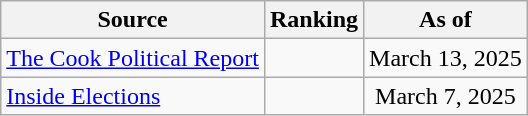<table class="wikitable" style="text-align:center">
<tr>
<th>Source</th>
<th>Ranking</th>
<th>As of</th>
</tr>
<tr>
<td align=left><a href='#'>The Cook Political Report</a></td>
<td></td>
<td>March 13, 2025</td>
</tr>
<tr>
<td align=left><a href='#'>Inside Elections</a></td>
<td></td>
<td>March 7, 2025</td>
</tr>
</table>
